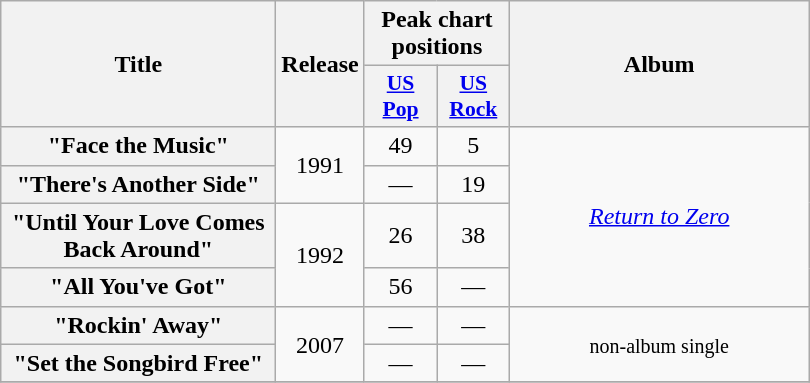<table class="wikitable plainrowheaders" style="text-align:center;">
<tr>
<th scope="col" rowspan="2" style="width:11em;">Title</th>
<th scope="col" rowspan="2" style="width:0.5em;">Release</th>
<th colspan="2" scope="col">Peak chart positions</th>
<th scope="col" rowspan="2" style="width:12em;"><br>Album<br><br></th>
</tr>
<tr>
<th scope="col" style="width:2.9em;font-size:90%;"><a href='#'>US Pop</a></th>
<th scope="col" style="width:2.9em;font-size:90%;"><a href='#'>US Rock</a></th>
</tr>
<tr>
<th scope="row">"Face the Music"</th>
<td rowspan=2>1991</td>
<td>49</td>
<td>5</td>
<td rowspan=4><em><a href='#'>Return to Zero</a></em></td>
</tr>
<tr>
<th scope="row">"There's Another Side"</th>
<td>―</td>
<td>19</td>
</tr>
<tr>
<th scope="row">"Until Your Love Comes Back Around"</th>
<td rowspan=2>1992</td>
<td>26</td>
<td>38</td>
</tr>
<tr>
<th scope="row">"All You've Got"</th>
<td>56</td>
<td>―</td>
</tr>
<tr>
<th scope="row">"Rockin' Away"</th>
<td rowspan=2>2007</td>
<td>―</td>
<td>―</td>
<td rowspan=2><small>non-album single</small></td>
</tr>
<tr>
<th scope="row">"Set the Songbird Free"</th>
<td>―</td>
<td>―</td>
</tr>
<tr>
</tr>
</table>
